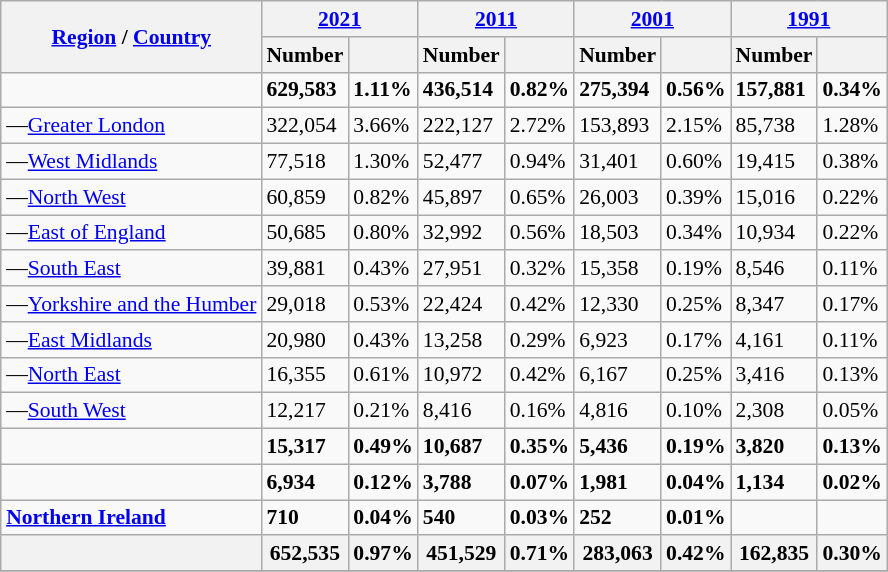<table class="wikitable sortable" style="font-size:90%; margin:auto;">
<tr>
<th rowspan="2"><a href='#'>Region</a> / <a href='#'>Country</a></th>
<th colspan="2"><a href='#'>2021</a></th>
<th colspan="2"><a href='#'>2011</a></th>
<th colspan="2"><a href='#'>2001</a></th>
<th colspan="2"><a href='#'>1991</a></th>
</tr>
<tr>
<th>Number</th>
<th></th>
<th>Number</th>
<th></th>
<th>Number</th>
<th></th>
<th>Number</th>
<th></th>
</tr>
<tr>
<td><strong></strong></td>
<td><strong>629,583</strong></td>
<td><strong>1.11%</strong></td>
<td><strong>436,514</strong></td>
<td><strong>0.82%</strong></td>
<td><strong>275,394</strong></td>
<td><strong>0.56%</strong></td>
<td><strong>157,881</strong></td>
<td><strong>0.34%</strong></td>
</tr>
<tr>
<td>—<a href='#'>Greater London</a></td>
<td>322,054</td>
<td>3.66%</td>
<td>222,127</td>
<td>2.72%</td>
<td>153,893</td>
<td>2.15%</td>
<td>85,738</td>
<td>1.28%</td>
</tr>
<tr>
<td>—<a href='#'>West Midlands</a></td>
<td>77,518</td>
<td>1.30%</td>
<td>52,477</td>
<td>0.94%</td>
<td>31,401</td>
<td>0.60%</td>
<td>19,415</td>
<td>0.38%</td>
</tr>
<tr>
<td>—<a href='#'>North West</a></td>
<td>60,859</td>
<td>0.82%</td>
<td>45,897</td>
<td>0.65%</td>
<td>26,003</td>
<td>0.39%</td>
<td>15,016</td>
<td>0.22%</td>
</tr>
<tr>
<td>—<a href='#'>East of England</a></td>
<td>50,685</td>
<td>0.80%</td>
<td>32,992</td>
<td>0.56%</td>
<td>18,503</td>
<td>0.34%</td>
<td>10,934</td>
<td>0.22%</td>
</tr>
<tr>
<td>—<a href='#'>South East</a></td>
<td>39,881</td>
<td>0.43%</td>
<td>27,951</td>
<td>0.32%</td>
<td>15,358</td>
<td>0.19%</td>
<td>8,546</td>
<td>0.11%</td>
</tr>
<tr>
<td>—<a href='#'>Yorkshire and the Humber</a></td>
<td>29,018</td>
<td>0.53%</td>
<td>22,424</td>
<td>0.42%</td>
<td>12,330</td>
<td>0.25%</td>
<td>8,347</td>
<td>0.17%</td>
</tr>
<tr>
<td>—<a href='#'>East Midlands</a></td>
<td>20,980</td>
<td>0.43%</td>
<td>13,258</td>
<td>0.29%</td>
<td>6,923</td>
<td>0.17%</td>
<td>4,161</td>
<td>0.11%</td>
</tr>
<tr>
<td>—<a href='#'>North East</a></td>
<td>16,355</td>
<td>0.61%</td>
<td>10,972</td>
<td>0.42%</td>
<td>6,167</td>
<td>0.25%</td>
<td>3,416</td>
<td>0.13%</td>
</tr>
<tr>
<td>—<a href='#'>South West</a></td>
<td>12,217</td>
<td>0.21%</td>
<td>8,416</td>
<td>0.16%</td>
<td>4,816</td>
<td>0.10%</td>
<td>2,308</td>
<td>0.05%</td>
</tr>
<tr>
<td><strong></strong></td>
<td><strong>15,317</strong></td>
<td><strong>0.49%</strong></td>
<td><strong>10,687</strong></td>
<td><strong>0.35%</strong></td>
<td><strong>5,436</strong></td>
<td><strong>0.19%</strong></td>
<td><strong>3,820</strong></td>
<td><strong>0.13%</strong></td>
</tr>
<tr>
<td><strong></strong></td>
<td><strong>6,934</strong></td>
<td><strong>0.12%</strong></td>
<td><strong>3,788</strong></td>
<td><strong>0.07%</strong></td>
<td><strong>1,981</strong></td>
<td><strong>0.04%</strong></td>
<td><strong>1,134</strong></td>
<td><strong>0.02%</strong></td>
</tr>
<tr>
<td><strong><a href='#'>Northern Ireland</a></strong></td>
<td><strong>710</strong></td>
<td><strong>0.04%</strong></td>
<td><strong>540</strong></td>
<td><strong>0.03%</strong></td>
<td><strong>252</strong></td>
<td><strong>0.01%</strong></td>
<td></td>
<td></td>
</tr>
<tr>
<th><strong></strong></th>
<th><strong>652,535</strong></th>
<th><strong>0.97%</strong></th>
<th><strong>451,529</strong></th>
<th><strong>0.71%</strong></th>
<th><strong>283,063</strong></th>
<th><strong>0.42%</strong></th>
<th><strong>162,835</strong></th>
<th><strong>0.30%</strong></th>
</tr>
<tr>
</tr>
</table>
